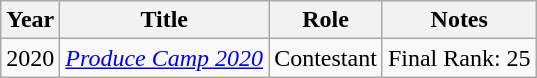<table class="wikitable">
<tr>
<th>Year</th>
<th>Title</th>
<th>Role</th>
<th>Notes</th>
</tr>
<tr>
<td>2020</td>
<td><em><a href='#'>Produce Camp 2020</a></em></td>
<td>Contestant</td>
<td>Final Rank: 25</td>
</tr>
</table>
